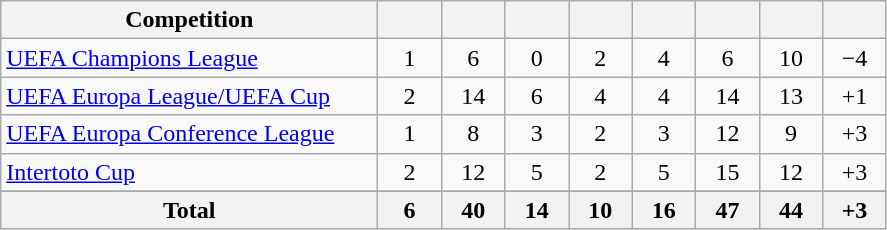<table class="wikitable" style="text-align: center;">
<tr>
<th width="244">Competition</th>
<th width="35"></th>
<th width="35"></th>
<th width="35"></th>
<th width="35"></th>
<th width="35"></th>
<th width="35"></th>
<th width="35"></th>
<th width="35"></th>
</tr>
<tr>
<td style="text-align:left;"><a href='#'>UEFA Champions League</a></td>
<td>1</td>
<td>6</td>
<td>0</td>
<td>2</td>
<td>4</td>
<td>6</td>
<td>10</td>
<td>−4</td>
</tr>
<tr>
<td style="text-align:left;"><a href='#'>UEFA Europa League/UEFA Cup</a></td>
<td>2</td>
<td>14</td>
<td>6</td>
<td>4</td>
<td>4</td>
<td>14</td>
<td>13</td>
<td>+1</td>
</tr>
<tr>
<td style="text-align:left;"><a href='#'>UEFA Europa Conference League</a></td>
<td>1</td>
<td>8</td>
<td>3</td>
<td>2</td>
<td>3</td>
<td>12</td>
<td>9</td>
<td>+3</td>
</tr>
<tr>
<td style="text-align:left;"><a href='#'>Intertoto Cup</a></td>
<td>2</td>
<td>12</td>
<td>5</td>
<td>2</td>
<td>5</td>
<td>15</td>
<td>12</td>
<td>+3</td>
</tr>
<tr>
</tr>
<tr class="sortbottom">
<th>Total</th>
<th>6</th>
<th>40</th>
<th>14</th>
<th>10</th>
<th>16</th>
<th>47</th>
<th>44</th>
<th>+3</th>
</tr>
</table>
